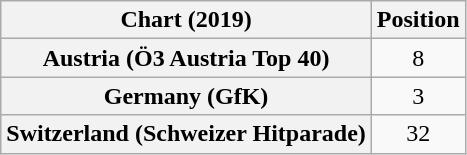<table class="wikitable sortable plainrowheaders" style="text-align:center">
<tr>
<th scope="col">Chart (2019)</th>
<th scope="col">Position</th>
</tr>
<tr>
<th scope="row">Austria (Ö3 Austria Top 40)</th>
<td>8</td>
</tr>
<tr>
<th scope="row">Germany (GfK)</th>
<td>3</td>
</tr>
<tr>
<th scope="row">Switzerland (Schweizer Hitparade)</th>
<td>32</td>
</tr>
</table>
